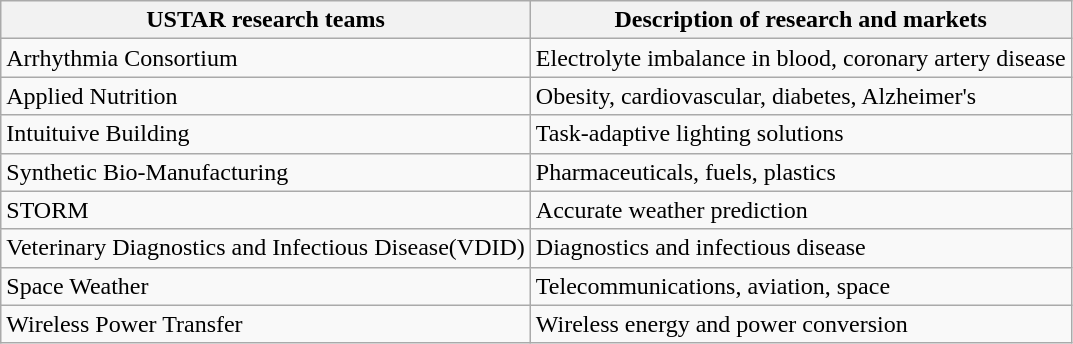<table class="wikitable">
<tr>
<th>USTAR research teams</th>
<th>Description of research and markets</th>
</tr>
<tr>
<td>Arrhythmia Consortium</td>
<td>Electrolyte imbalance in blood, coronary artery disease</td>
</tr>
<tr>
<td>Applied Nutrition</td>
<td>Obesity, cardiovascular, diabetes, Alzheimer's</td>
</tr>
<tr>
<td>Intuituive Building</td>
<td>Task-adaptive lighting solutions</td>
</tr>
<tr>
<td>Synthetic Bio-Manufacturing</td>
<td>Pharmaceuticals, fuels, plastics</td>
</tr>
<tr>
<td>STORM</td>
<td>Accurate weather prediction</td>
</tr>
<tr>
<td>Veterinary Diagnostics and Infectious Disease(VDID)</td>
<td>Diagnostics and infectious disease</td>
</tr>
<tr>
<td>Space Weather</td>
<td>Telecommunications, aviation, space</td>
</tr>
<tr>
<td>Wireless Power Transfer</td>
<td>Wireless energy and power conversion</td>
</tr>
</table>
